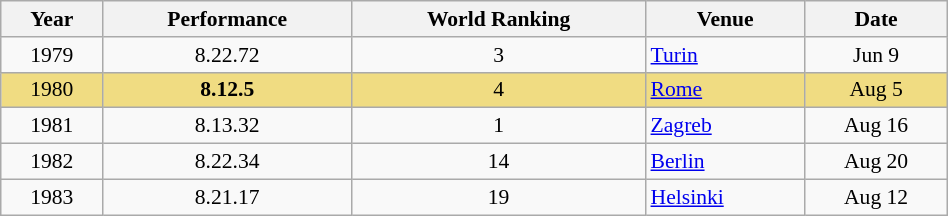<table class="wikitable" width=50% style="font-size:90%; text-align:center;">
<tr>
<th>Year</th>
<th>Performance</th>
<th>World Ranking</th>
<th>Venue</th>
<th>Date</th>
</tr>
<tr>
<td>1979</td>
<td>8.22.72</td>
<td>3</td>
<td align=left> <a href='#'>Turin</a></td>
<td>Jun 9</td>
</tr>
<tr bgcolor=#F0DC82>
<td>1980</td>
<td><strong>8.12.5</strong></td>
<td>4</td>
<td align=left> <a href='#'>Rome</a></td>
<td>Aug 5</td>
</tr>
<tr>
<td>1981</td>
<td>8.13.32</td>
<td>1</td>
<td align=left> <a href='#'>Zagreb</a></td>
<td>Aug 16</td>
</tr>
<tr>
<td>1982</td>
<td>8.22.34</td>
<td>14</td>
<td align=left> <a href='#'>Berlin</a></td>
<td>Aug 20</td>
</tr>
<tr>
<td>1983</td>
<td>8.21.17</td>
<td>19</td>
<td align=left> <a href='#'>Helsinki</a></td>
<td>Aug 12</td>
</tr>
</table>
